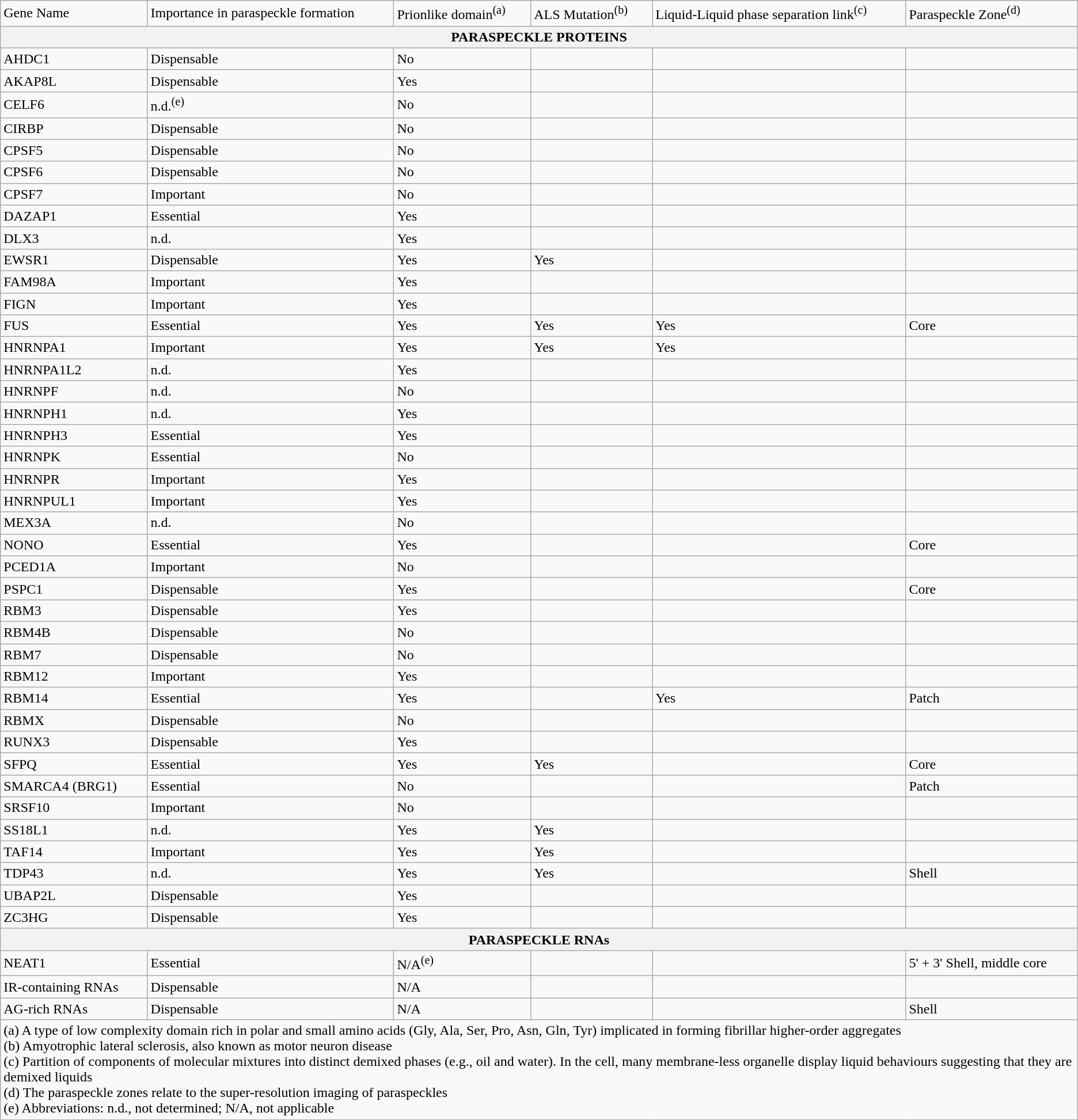<table class="wikitable mw-collapsible">
<tr>
<td>Gene  Name</td>
<td>Importance in  paraspeckle formation</td>
<td>Prionlike  domain<sup>(a)</sup></td>
<td>ALS Mutation<sup>(b)</sup></td>
<td>Liquid-Liquid  phase separation link<sup>(c)</sup></td>
<td>Paraspeckle  Zone<sup>(d)</sup></td>
</tr>
<tr>
<th colspan="6">PARASPECKLE PROTEINS</th>
</tr>
<tr>
<td>AHDC1</td>
<td>Dispensable</td>
<td>No</td>
<td></td>
<td></td>
<td></td>
</tr>
<tr>
<td>AKAP8L</td>
<td>Dispensable</td>
<td>Yes</td>
<td></td>
<td></td>
<td></td>
</tr>
<tr>
<td>CELF6</td>
<td>n.d.<sup>(e)</sup></td>
<td>No</td>
<td></td>
<td></td>
<td></td>
</tr>
<tr>
<td>CIRBP</td>
<td>Dispensable</td>
<td>No</td>
<td></td>
<td></td>
<td></td>
</tr>
<tr>
<td>CPSF5</td>
<td>Dispensable</td>
<td>No</td>
<td></td>
<td></td>
<td></td>
</tr>
<tr>
<td>CPSF6</td>
<td>Dispensable</td>
<td>No</td>
<td></td>
<td></td>
<td></td>
</tr>
<tr>
<td>CPSF7</td>
<td>Important</td>
<td>No</td>
<td></td>
<td></td>
<td></td>
</tr>
<tr>
<td>DAZAP1</td>
<td>Essential</td>
<td>Yes</td>
<td></td>
<td></td>
<td></td>
</tr>
<tr>
<td>DLX3</td>
<td>n.d.</td>
<td>Yes</td>
<td></td>
<td></td>
<td></td>
</tr>
<tr>
<td>EWSR1</td>
<td>Dispensable</td>
<td>Yes</td>
<td>Yes</td>
<td></td>
<td></td>
</tr>
<tr>
<td>FAM98A</td>
<td>Important</td>
<td>Yes</td>
<td></td>
<td></td>
<td></td>
</tr>
<tr>
<td>FIGN</td>
<td>Important</td>
<td>Yes</td>
<td></td>
<td></td>
<td></td>
</tr>
<tr>
<td>FUS</td>
<td>Essential</td>
<td>Yes</td>
<td>Yes</td>
<td>Yes</td>
<td>Core</td>
</tr>
<tr>
<td>HNRNPA1</td>
<td>Important</td>
<td>Yes</td>
<td>Yes</td>
<td>Yes</td>
<td></td>
</tr>
<tr>
<td>HNRNPA1L2</td>
<td>n.d.</td>
<td>Yes</td>
<td></td>
<td></td>
<td></td>
</tr>
<tr>
<td>HNRNPF</td>
<td>n.d.</td>
<td>No</td>
<td></td>
<td></td>
<td></td>
</tr>
<tr>
<td>HNRNPH1</td>
<td>n.d.</td>
<td>Yes</td>
<td></td>
<td></td>
<td></td>
</tr>
<tr>
<td>HNRNPH3</td>
<td>Essential</td>
<td>Yes</td>
<td></td>
<td></td>
<td></td>
</tr>
<tr>
<td>HNRNPK</td>
<td>Essential</td>
<td>No</td>
<td></td>
<td></td>
<td></td>
</tr>
<tr>
<td>HNRNPR</td>
<td>Important</td>
<td>Yes</td>
<td></td>
<td></td>
<td></td>
</tr>
<tr>
<td>HNRNPUL1</td>
<td>Important</td>
<td>Yes</td>
<td></td>
<td></td>
<td></td>
</tr>
<tr>
<td>MEX3A</td>
<td>n.d.</td>
<td>No</td>
<td></td>
<td></td>
<td></td>
</tr>
<tr>
<td>NONO</td>
<td>Essential</td>
<td>Yes</td>
<td></td>
<td></td>
<td>Core</td>
</tr>
<tr>
<td>PCED1A</td>
<td>Important</td>
<td>No</td>
<td></td>
<td></td>
<td></td>
</tr>
<tr>
<td>PSPC1</td>
<td>Dispensable</td>
<td>Yes</td>
<td></td>
<td></td>
<td>Core</td>
</tr>
<tr>
<td>RBM3</td>
<td>Dispensable</td>
<td>Yes</td>
<td></td>
<td></td>
<td></td>
</tr>
<tr>
<td>RBM4B</td>
<td>Dispensable</td>
<td>No</td>
<td></td>
<td></td>
<td></td>
</tr>
<tr>
<td>RBM7</td>
<td>Dispensable</td>
<td>No</td>
<td></td>
<td></td>
<td></td>
</tr>
<tr>
<td>RBM12</td>
<td>Important</td>
<td>Yes</td>
<td></td>
<td></td>
<td></td>
</tr>
<tr>
<td>RBM14</td>
<td>Essential</td>
<td>Yes</td>
<td></td>
<td>Yes</td>
<td>Patch</td>
</tr>
<tr>
<td>RBMX</td>
<td>Dispensable</td>
<td>No</td>
<td></td>
<td></td>
<td></td>
</tr>
<tr>
<td>RUNX3</td>
<td>Dispensable</td>
<td>Yes</td>
<td></td>
<td></td>
<td></td>
</tr>
<tr>
<td>SFPQ</td>
<td>Essential</td>
<td>Yes</td>
<td>Yes</td>
<td></td>
<td>Core</td>
</tr>
<tr>
<td>SMARCA4 (BRG1)</td>
<td>Essential</td>
<td>No</td>
<td></td>
<td></td>
<td>Patch</td>
</tr>
<tr>
<td>SRSF10</td>
<td>Important</td>
<td>No</td>
<td></td>
<td></td>
<td></td>
</tr>
<tr>
<td>SS18L1</td>
<td>n.d.</td>
<td>Yes</td>
<td>Yes</td>
<td></td>
<td></td>
</tr>
<tr>
<td>TAF14</td>
<td>Important</td>
<td>Yes</td>
<td>Yes</td>
<td></td>
<td></td>
</tr>
<tr>
<td>TDP43</td>
<td>n.d.</td>
<td>Yes</td>
<td>Yes</td>
<td></td>
<td>Shell</td>
</tr>
<tr>
<td>UBAP2L</td>
<td>Dispensable</td>
<td>Yes</td>
<td></td>
<td></td>
<td></td>
</tr>
<tr>
<td>ZC3HG</td>
<td>Dispensable</td>
<td>Yes</td>
<td></td>
<td></td>
<td></td>
</tr>
<tr>
<th colspan="6">PARASPECKLE RNAs</th>
</tr>
<tr>
<td>NEAT1</td>
<td>Essential</td>
<td>N/A<sup>(e)</sup></td>
<td></td>
<td></td>
<td>5' + 3' Shell, middle  core</td>
</tr>
<tr>
<td>IR-containing  RNAs</td>
<td>Dispensable</td>
<td>N/A</td>
<td></td>
<td></td>
<td></td>
</tr>
<tr>
<td>AG-rich RNAs</td>
<td>Dispensable</td>
<td>N/A</td>
<td></td>
<td></td>
<td>Shell</td>
</tr>
<tr>
<td colspan="6">(a) A type of low complexity domain rich in polar and small amino acids (Gly,  Ala, Ser, Pro, Asn, Gln, Tyr) implicated in forming fibrillar higher-order aggregates<br>(b) Amyotrophic lateral sclerosis, also known as motor neuron disease<br>(c) Partition of components of molecular mixtures into distinct demixed phases (e.g., oil and water). In the cell, many membrane-less organelle  display liquid behaviours suggesting that they are demixed liquids<br>(d) The paraspeckle zones relate to the super-resolution imaging of paraspeckles<br>(e) Abbreviations: n.d., not determined; N/A, not applicable</td>
</tr>
</table>
